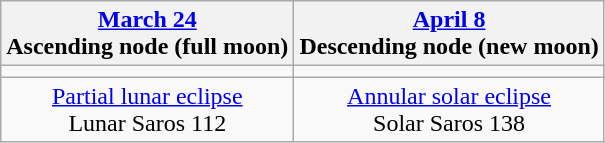<table class="wikitable">
<tr>
<th><a href='#'>March 24</a><br>Ascending node (full moon)</th>
<th><a href='#'>April 8</a><br>Descending node (new moon)<br></th>
</tr>
<tr>
<td></td>
<td></td>
</tr>
<tr align=center>
<td><a href='#'>Partial lunar eclipse</a><br>Lunar Saros 112</td>
<td><a href='#'>Annular solar eclipse</a><br>Solar Saros 138</td>
</tr>
</table>
